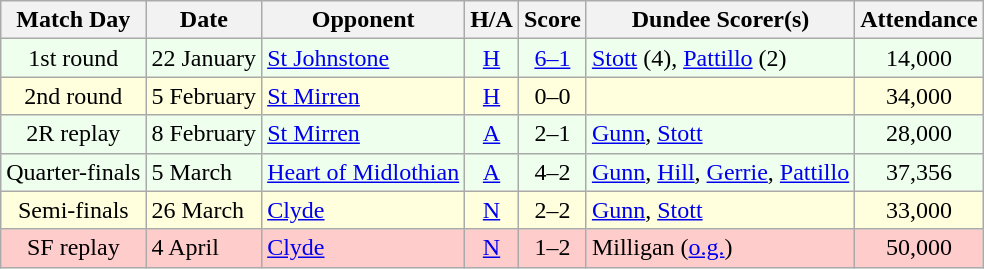<table class="wikitable" style="text-align:center">
<tr>
<th>Match Day</th>
<th>Date</th>
<th>Opponent</th>
<th>H/A</th>
<th>Score</th>
<th>Dundee Scorer(s)</th>
<th>Attendance</th>
</tr>
<tr bgcolor="#EEFFEE">
<td>1st round</td>
<td align="left">22 January</td>
<td align="left"><a href='#'>St Johnstone</a></td>
<td><a href='#'>H</a></td>
<td><a href='#'>6–1</a></td>
<td align="left"><a href='#'>Stott</a> (4), <a href='#'>Pattillo</a> (2)</td>
<td>14,000</td>
</tr>
<tr bgcolor="#FFFFDD">
<td>2nd round</td>
<td align="left">5 February</td>
<td align="left"><a href='#'>St Mirren</a></td>
<td><a href='#'>H</a></td>
<td>0–0</td>
<td align="left"></td>
<td>34,000</td>
</tr>
<tr bgcolor="#EEFFEE">
<td>2R replay</td>
<td align="left">8 February</td>
<td align="left"><a href='#'>St Mirren</a></td>
<td><a href='#'>A</a></td>
<td>2–1</td>
<td align="left"><a href='#'>Gunn</a>, <a href='#'>Stott</a></td>
<td>28,000</td>
</tr>
<tr bgcolor="#EEFFEE">
<td>Quarter-finals</td>
<td align="left">5 March</td>
<td align="left"><a href='#'>Heart of Midlothian</a></td>
<td><a href='#'>A</a></td>
<td>4–2</td>
<td align="left"><a href='#'>Gunn</a>, <a href='#'>Hill</a>, <a href='#'>Gerrie</a>, <a href='#'>Pattillo</a></td>
<td>37,356</td>
</tr>
<tr bgcolor="#FFFFDD">
<td>Semi-finals</td>
<td align="left">26 March</td>
<td align="left"><a href='#'>Clyde</a></td>
<td><a href='#'>N</a></td>
<td>2–2</td>
<td align="left"><a href='#'>Gunn</a>, <a href='#'>Stott</a></td>
<td>33,000</td>
</tr>
<tr bgcolor="#FFCCCC">
<td>SF replay</td>
<td align="left">4 April</td>
<td align="left"><a href='#'>Clyde</a></td>
<td><a href='#'>N</a></td>
<td>1–2</td>
<td align="left">Milligan (<a href='#'>o.g.</a>)</td>
<td>50,000</td>
</tr>
</table>
